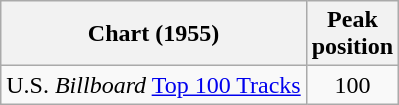<table class="wikitable sortable">
<tr>
<th align="left">Chart (1955)</th>
<th align="center">Peak<br>position</th>
</tr>
<tr>
<td align="left">U.S. <em>Billboard</em> <a href='#'>Top 100 Tracks</a></td>
<td align="center">100</td>
</tr>
</table>
